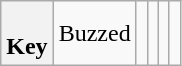<table class="wikitable">
<tr>
<th><br>Key</th>
<td> Buzzed</td>
<td></td>
<td></td>
<td></td>
<td></td>
</tr>
</table>
